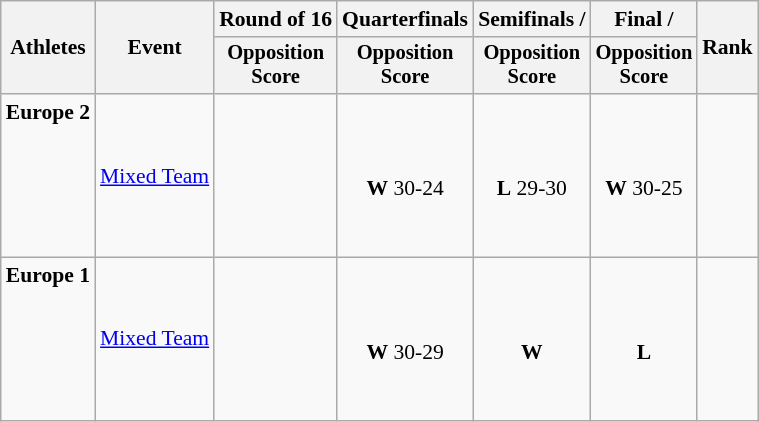<table class=wikitable style="font-size:90%">
<tr>
<th rowspan="2">Athletes</th>
<th rowspan="2">Event</th>
<th>Round of 16</th>
<th>Quarterfinals</th>
<th>Semifinals / </th>
<th>Final / </th>
<th rowspan=2>Rank</th>
</tr>
<tr style="font-size:95%">
<th>Opposition<br>Score</th>
<th>Opposition<br>Score</th>
<th>Opposition<br>Score</th>
<th>Opposition<br>Score</th>
</tr>
<tr align=center>
<td align=left><strong>Europe 2</strong> <br>  <br>  <br>  <br>  <br>  <br> </td>
<td align=left><a href='#'>Mixed Team</a></td>
<td></td>
<td> <br> <strong>W</strong> 30-24</td>
<td> <br> <strong>L</strong> 29-30</td>
<td> <br> <strong>W</strong> 30-25</td>
<td></td>
</tr>
<tr align=center>
<td align=left><strong>Europe 1</strong> <br>  <br>  <br>  <br>  <br>  <br></td>
<td align=left><a href='#'>Mixed Team</a></td>
<td></td>
<td><br><strong>W</strong> 30-29</td>
<td><br><strong>W</strong></td>
<td><br><strong>L</strong></td>
<td></td>
</tr>
</table>
